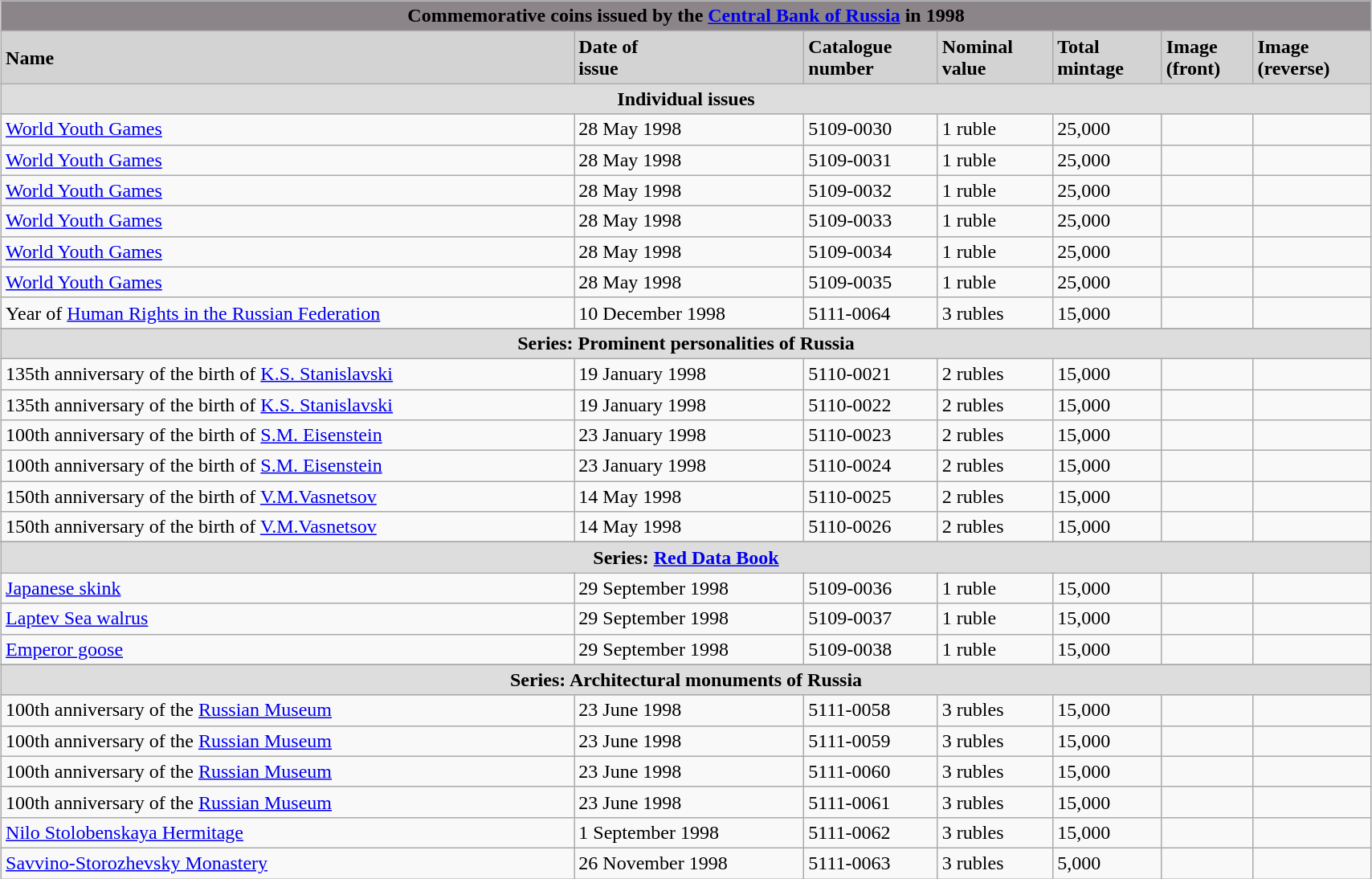<table class="wikitable" style="width: 90%; border: #999 solid 1px; text-align: lcenter; margin-bottom: 0; margin: 1em auto 1em auto">
<tr>
<th colspan="7" style="background: #8B8589;">Commemorative coins issued by the <a href='#'>Central Bank of Russia</a> in 1998</th>
</tr>
<tr style="font-weight:bold; background-color:#D3D3D3">
<td>Name</td>
<td>Date of<br>issue</td>
<td>Catalogue<br>number</td>
<td>Nominal<br>value</td>
<td>Total<br>mintage</td>
<td>Image<br>(front)</td>
<td>Image<br>(reverse)</td>
</tr>
<tr style="font-weight:bold; background-color:#DDDDDD">
<td colspan="7" style="text-align: center;">Individual issues</td>
</tr>
<tr>
<td><a href='#'>World Youth Games</a></td>
<td>28 May 1998</td>
<td>5109-0030</td>
<td>1 ruble</td>
<td>25,000</td>
<td></td>
<td></td>
</tr>
<tr>
<td><a href='#'>World Youth Games</a></td>
<td>28 May 1998</td>
<td>5109-0031</td>
<td>1 ruble</td>
<td>25,000</td>
<td></td>
<td></td>
</tr>
<tr>
<td><a href='#'>World Youth Games</a></td>
<td>28 May 1998</td>
<td>5109-0032</td>
<td>1 ruble</td>
<td>25,000</td>
<td></td>
<td></td>
</tr>
<tr>
<td><a href='#'>World Youth Games</a></td>
<td>28 May 1998</td>
<td>5109-0033</td>
<td>1 ruble</td>
<td>25,000</td>
<td></td>
<td></td>
</tr>
<tr>
<td><a href='#'>World Youth Games</a></td>
<td>28 May 1998</td>
<td>5109-0034</td>
<td>1 ruble</td>
<td>25,000</td>
<td></td>
<td></td>
</tr>
<tr>
<td><a href='#'>World Youth Games</a></td>
<td>28 May 1998</td>
<td>5109-0035</td>
<td>1 ruble</td>
<td>25,000</td>
<td></td>
<td></td>
</tr>
<tr>
<td>Year of <a href='#'>Human Rights in the Russian Federation</a></td>
<td>10 December 1998</td>
<td>5111-0064</td>
<td>3 rubles</td>
<td>15,000</td>
<td></td>
<td></td>
</tr>
<tr>
</tr>
<tr style="font-weight:bold; background-color:#DDDDDD">
<td colspan="7" style="text-align: center;">Series: Prominent personalities of Russia</td>
</tr>
<tr>
<td>135th anniversary of the birth of <a href='#'>K.S. Stanislavski</a></td>
<td>19 January 1998</td>
<td>5110-0021</td>
<td>2 rubles</td>
<td>15,000</td>
<td></td>
<td></td>
</tr>
<tr>
<td>135th anniversary of the birth of <a href='#'>K.S. Stanislavski</a></td>
<td>19 January 1998</td>
<td>5110-0022</td>
<td>2 rubles</td>
<td>15,000</td>
<td></td>
<td></td>
</tr>
<tr>
<td>100th anniversary of the birth of <a href='#'>S.M. Eisenstein</a></td>
<td>23 January 1998</td>
<td>5110-0023</td>
<td>2 rubles</td>
<td>15,000</td>
<td></td>
<td></td>
</tr>
<tr>
<td>100th anniversary of the birth of <a href='#'>S.M. Eisenstein</a></td>
<td>23 January 1998</td>
<td>5110-0024</td>
<td>2 rubles</td>
<td>15,000</td>
<td></td>
<td></td>
</tr>
<tr>
<td>150th anniversary of the birth of <a href='#'>V.M.Vasnetsov</a></td>
<td>14 May 1998</td>
<td>5110-0025</td>
<td>2 rubles</td>
<td>15,000</td>
<td></td>
<td></td>
</tr>
<tr>
<td>150th anniversary of the birth of <a href='#'>V.M.Vasnetsov</a></td>
<td>14 May 1998</td>
<td>5110-0026</td>
<td>2 rubles</td>
<td>15,000</td>
<td></td>
<td></td>
</tr>
<tr>
</tr>
<tr style="font-weight:bold; background-color:#DDDDDD">
<td colspan="7" style="text-align: center;">Series: <a href='#'>Red Data Book</a></td>
</tr>
<tr>
<td><a href='#'>Japanese skink</a></td>
<td>29 September 1998</td>
<td>5109-0036</td>
<td>1 ruble</td>
<td>15,000</td>
<td></td>
<td></td>
</tr>
<tr>
<td><a href='#'>Laptev Sea walrus</a></td>
<td>29 September 1998</td>
<td>5109-0037</td>
<td>1 ruble</td>
<td>15,000</td>
<td></td>
<td></td>
</tr>
<tr>
<td><a href='#'>Emperor goose</a></td>
<td>29 September 1998</td>
<td>5109-0038</td>
<td>1 ruble</td>
<td>15,000</td>
<td></td>
<td></td>
</tr>
<tr>
</tr>
<tr style="font-weight:bold; background-color:#DDDDDD">
<td colspan="7" style="text-align: center;">Series: Architectural monuments of Russia</td>
</tr>
<tr>
<td>100th anniversary of the <a href='#'>Russian Museum</a></td>
<td>23 June 1998</td>
<td>5111-0058</td>
<td>3 rubles</td>
<td>15,000</td>
<td></td>
<td></td>
</tr>
<tr>
<td>100th anniversary of the <a href='#'>Russian Museum</a></td>
<td>23 June 1998</td>
<td>5111-0059</td>
<td>3 rubles</td>
<td>15,000</td>
<td></td>
<td></td>
</tr>
<tr>
<td>100th anniversary of the <a href='#'>Russian Museum</a></td>
<td>23 June 1998</td>
<td>5111-0060</td>
<td>3 rubles</td>
<td>15,000</td>
<td></td>
<td></td>
</tr>
<tr>
<td>100th anniversary of the <a href='#'>Russian Museum</a></td>
<td>23 June 1998</td>
<td>5111-0061</td>
<td>3 rubles</td>
<td>15,000</td>
<td></td>
<td></td>
</tr>
<tr>
<td><a href='#'>Nilo Stolobenskaya Hermitage</a></td>
<td>1 September 1998</td>
<td>5111-0062</td>
<td>3 rubles</td>
<td>15,000</td>
<td></td>
<td></td>
</tr>
<tr>
<td><a href='#'>Savvino-Storozhevsky Monastery</a></td>
<td>26 November 1998</td>
<td>5111-0063</td>
<td>3 rubles</td>
<td>5,000</td>
<td></td>
<td></td>
</tr>
</table>
